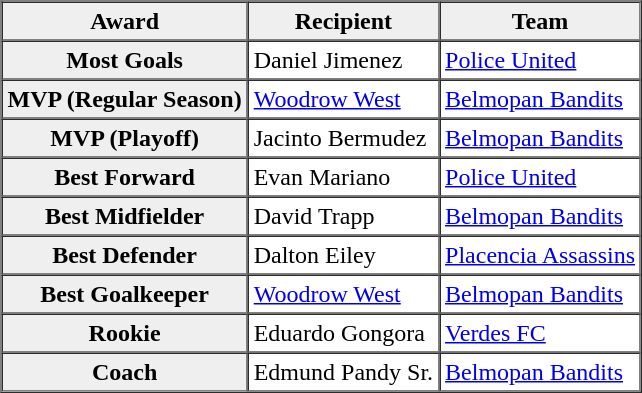<table border="1" cellpadding="3" cellspacing="0" align="centre">
<tr>
<th scope="row" style="background:#efefef;">Award</th>
<th scope="row" style="background:#efefef;">Recipient</th>
<th scope="row" style="background:#efefef;">Team</th>
</tr>
<tr>
<th scope="row" style="background:#efefef;">Most Goals</th>
<td> Daniel Jimenez</td>
<td><a href='#'>Police United</a></td>
</tr>
<tr>
<th scope="row" style="background:#efefef;">MVP (Regular Season)</th>
<td> <a href='#'>Woodrow West</a></td>
<td><a href='#'>Belmopan Bandits</a></td>
</tr>
<tr>
<th scope="row" style="background:#efefef;">MVP (Playoff)</th>
<td> Jacinto Bermudez</td>
<td><a href='#'>Belmopan Bandits</a></td>
</tr>
<tr>
<th scope="row" style="background:#efefef;">Best Forward</th>
<td> Evan Mariano</td>
<td><a href='#'>Police United</a></td>
</tr>
<tr>
<th scope="row" style="background:#efefef;">Best Midfielder</th>
<td> David Trapp</td>
<td><a href='#'>Belmopan Bandits</a></td>
</tr>
<tr>
<th scope="row" style="background:#efefef;">Best Defender</th>
<td> Dalton Eiley</td>
<td><a href='#'>Placencia Assassins</a></td>
</tr>
<tr>
<th scope="row" style="background:#efefef;">Best Goalkeeper</th>
<td> <a href='#'>Woodrow West</a></td>
<td><a href='#'>Belmopan Bandits</a></td>
</tr>
<tr>
<th scope="row" style="background:#efefef;">Rookie</th>
<td> Eduardo Gongora</td>
<td><a href='#'>Verdes FC</a></td>
</tr>
<tr>
<th scope="row" style="background:#efefef;">Coach</th>
<td> Edmund Pandy Sr.</td>
<td><a href='#'>Belmopan Bandits</a></td>
</tr>
</table>
